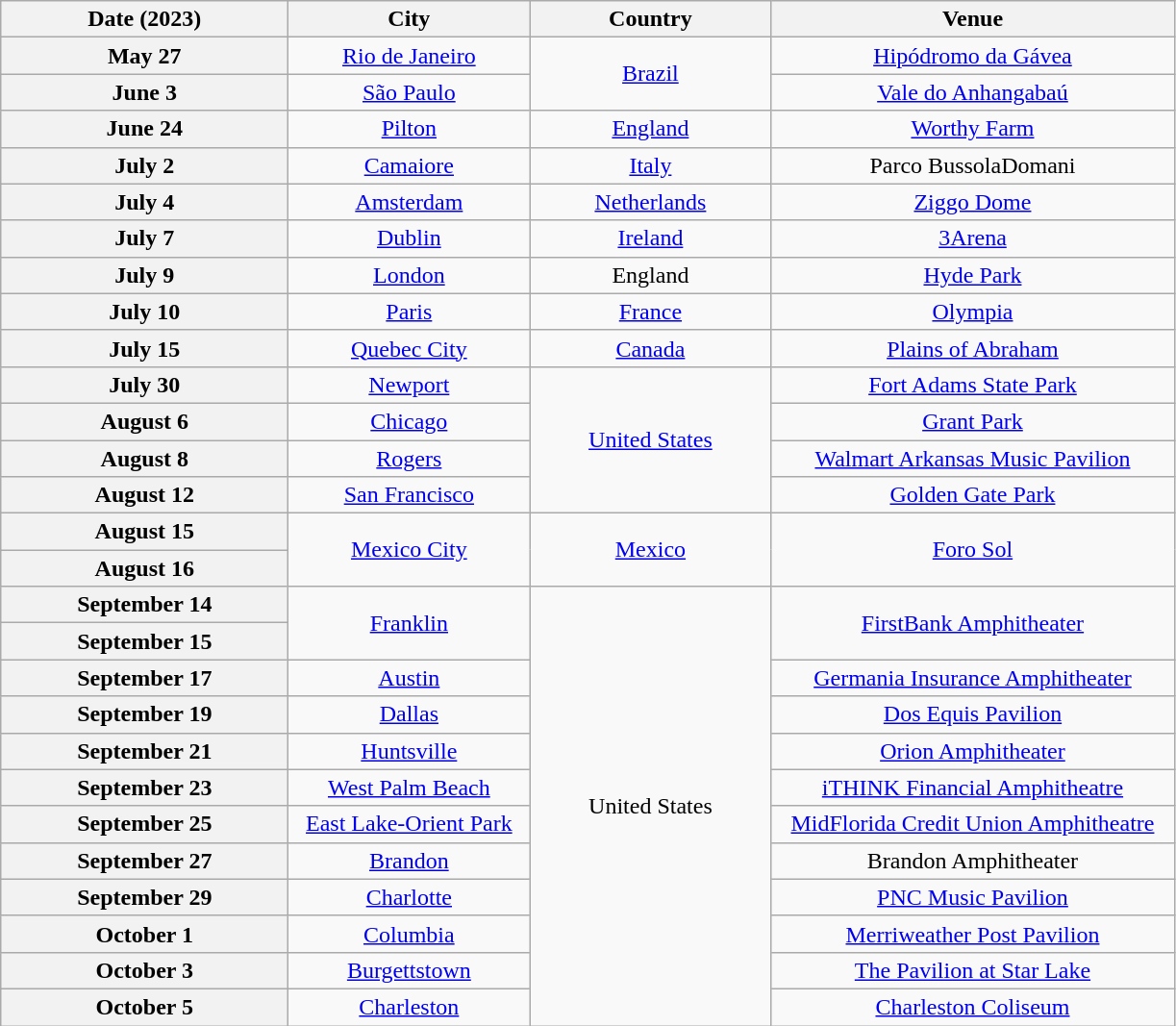<table class="wikitable plainrowheaders" style="text-align:center;">
<tr>
<th scope="col" style="width:12em;">Date (2023)</th>
<th scope="col" style="width:10em;">City</th>
<th scope="col" style="width:10em;">Country</th>
<th scope="col" style="width:17em;">Venue</th>
</tr>
<tr>
<th scope="row" style="text-align:center;">May 27</th>
<td><a href='#'>Rio de Janeiro</a></td>
<td rowspan="2"><a href='#'>Brazil</a></td>
<td><a href='#'>Hipódromo da Gávea</a></td>
</tr>
<tr>
<th scope="row" style="text-align:center;">June 3</th>
<td><a href='#'>São Paulo</a></td>
<td><a href='#'>Vale do Anhangabaú</a></td>
</tr>
<tr>
<th scope="row" style="text-align:center;">June 24</th>
<td><a href='#'>Pilton</a></td>
<td><a href='#'>England</a></td>
<td><a href='#'>Worthy Farm</a></td>
</tr>
<tr>
<th scope="row" style="text-align:center;">July 2</th>
<td><a href='#'>Camaiore</a></td>
<td><a href='#'>Italy</a></td>
<td>Parco BussolaDomani</td>
</tr>
<tr>
<th scope="row" style="text-align:center;">July 4</th>
<td><a href='#'>Amsterdam</a></td>
<td><a href='#'>Netherlands</a></td>
<td><a href='#'>Ziggo Dome</a></td>
</tr>
<tr>
<th scope="row" style="text-align:center;">July 7</th>
<td><a href='#'>Dublin</a></td>
<td><a href='#'>Ireland</a></td>
<td><a href='#'>3Arena</a></td>
</tr>
<tr>
<th scope="row" style="text-align:center;">July 9</th>
<td><a href='#'>London</a></td>
<td>England</td>
<td><a href='#'>Hyde Park</a></td>
</tr>
<tr>
<th scope="row" style="text-align:center;">July 10</th>
<td><a href='#'>Paris</a></td>
<td><a href='#'>France</a></td>
<td><a href='#'>Olympia</a></td>
</tr>
<tr>
<th scope="row" style="text-align:center;">July 15</th>
<td><a href='#'>Quebec City</a></td>
<td><a href='#'>Canada</a></td>
<td><a href='#'>Plains of Abraham</a></td>
</tr>
<tr>
<th scope="row" style="text-align:center;">July 30</th>
<td><a href='#'>Newport</a></td>
<td rowspan="4"><a href='#'>United States</a></td>
<td><a href='#'>Fort Adams State Park</a></td>
</tr>
<tr>
<th scope="row" style="text-align:center;">August 6</th>
<td><a href='#'>Chicago</a></td>
<td><a href='#'>Grant Park</a></td>
</tr>
<tr>
<th scope="row" style="text-align:center;">August 8</th>
<td><a href='#'>Rogers</a></td>
<td><a href='#'>Walmart Arkansas Music Pavilion</a></td>
</tr>
<tr>
<th scope="row" style="text-align:center;">August 12</th>
<td><a href='#'>San Francisco</a></td>
<td><a href='#'>Golden Gate Park</a></td>
</tr>
<tr>
<th scope="row" style="text-align:center;">August 15</th>
<td rowspan="2"><a href='#'>Mexico City</a></td>
<td rowspan="2"><a href='#'>Mexico</a></td>
<td rowspan="2"><a href='#'>Foro Sol</a></td>
</tr>
<tr>
<th scope="row" style="text-align:center;">August 16</th>
</tr>
<tr>
<th scope="row" style="text-align:center;">September 14</th>
<td rowspan="2"><a href='#'>Franklin</a></td>
<td rowspan="12">United States</td>
<td rowspan="2"><a href='#'>FirstBank Amphitheater</a></td>
</tr>
<tr>
<th scope="row" style="text-align:center;">September 15</th>
</tr>
<tr>
<th scope="row" style="text-align:center;">September 17</th>
<td><a href='#'>Austin</a></td>
<td><a href='#'>Germania Insurance Amphitheater</a></td>
</tr>
<tr>
<th scope="row" style="text-align:center;">September 19</th>
<td><a href='#'>Dallas</a></td>
<td><a href='#'>Dos Equis Pavilion</a></td>
</tr>
<tr>
<th scope="row" style="text-align:center;">September 21</th>
<td><a href='#'>Huntsville</a></td>
<td><a href='#'>Orion Amphitheater</a></td>
</tr>
<tr>
<th scope="row" style="text-align:center;">September 23</th>
<td><a href='#'>West Palm Beach</a></td>
<td><a href='#'>iTHINK Financial Amphitheatre</a></td>
</tr>
<tr>
<th scope="row" style="text-align:center;">September 25</th>
<td><a href='#'>East Lake-Orient Park</a></td>
<td><a href='#'>MidFlorida Credit Union Amphitheatre</a></td>
</tr>
<tr>
<th scope="row" style="text-align:center;">September 27</th>
<td><a href='#'>Brandon</a></td>
<td>Brandon Amphitheater</td>
</tr>
<tr>
<th scope="row" style="text-align:center;">September 29</th>
<td><a href='#'>Charlotte</a></td>
<td><a href='#'>PNC Music Pavilion</a></td>
</tr>
<tr>
<th scope="row" style="text-align:center;">October 1</th>
<td><a href='#'>Columbia</a></td>
<td><a href='#'>Merriweather Post Pavilion</a></td>
</tr>
<tr>
<th scope="row" style="text-align:center;">October 3</th>
<td><a href='#'>Burgettstown</a></td>
<td><a href='#'>The Pavilion at Star Lake</a></td>
</tr>
<tr>
<th scope="row" style="text-align:center;">October 5</th>
<td><a href='#'>Charleston</a></td>
<td><a href='#'>Charleston Coliseum</a></td>
</tr>
</table>
